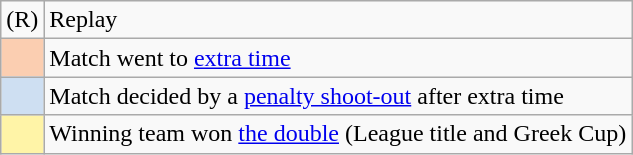<table class="wikitable">
<tr>
<td align=center>(R)</td>
<td>Replay</td>
</tr>
<tr>
<td align=center style="background-color:#FBCEB1"></td>
<td>Match went to <a href='#'>extra time</a></td>
</tr>
<tr>
<td align=center style="background-color:#cedff2"></td>
<td>Match decided by a <a href='#'>penalty shoot-out</a> after extra time</td>
</tr>
<tr>
<td align=center style="background-color:#fff4a7"></td>
<td>Winning team won <a href='#'>the double</a> (League title and Greek Cup)</td>
</tr>
</table>
